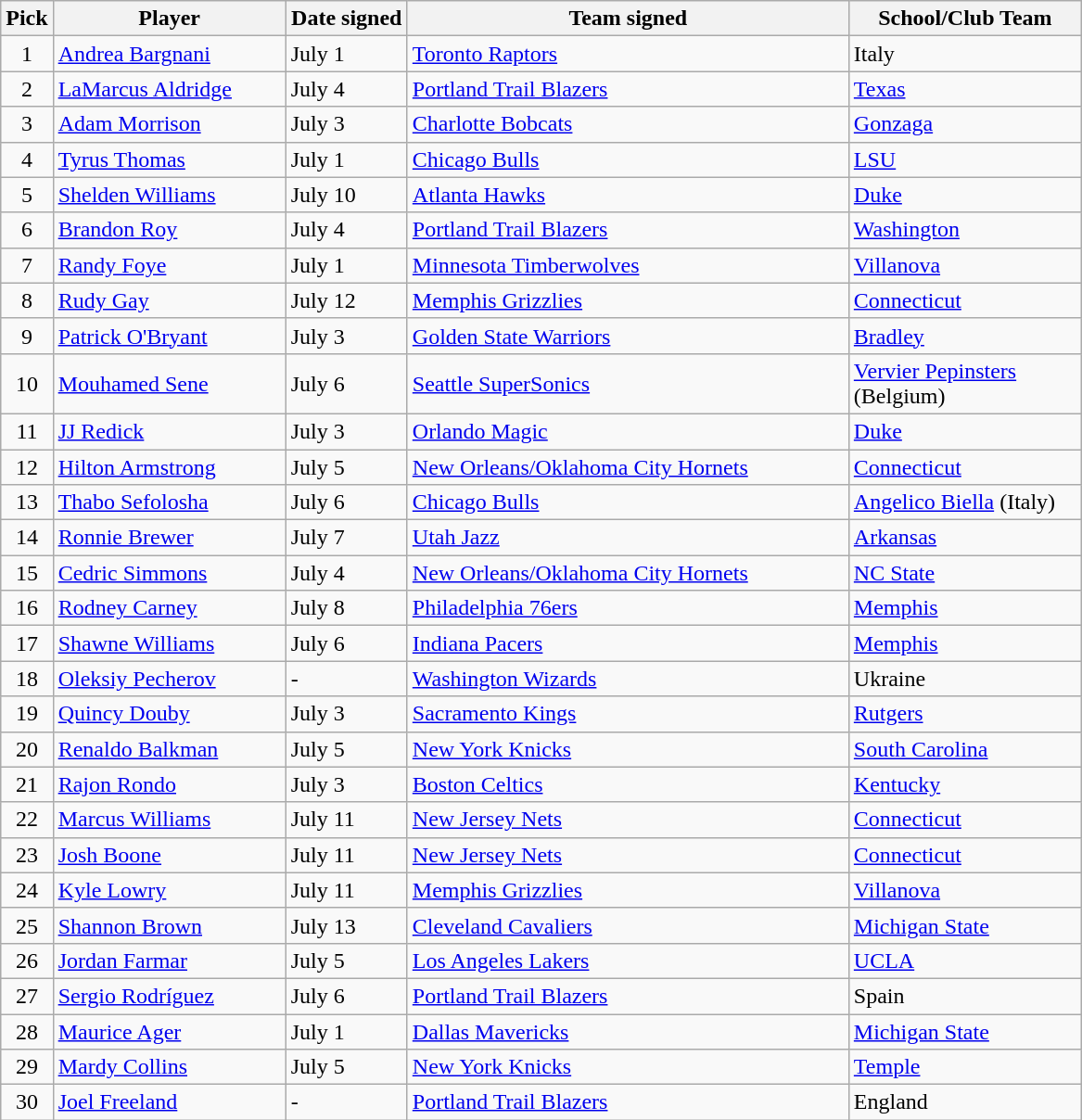<table class="wikitable sortable" style="text-align:left">
<tr>
<th style="width:30px">Pick</th>
<th style="width:160px">Player</th>
<th style="width:80px">Date signed</th>
<th style="width:310px">Team signed</th>
<th style="width:160px">School/Club Team</th>
</tr>
<tr>
<td align=center>1</td>
<td><a href='#'>Andrea Bargnani</a></td>
<td>July 1</td>
<td><a href='#'>Toronto Raptors</a></td>
<td>Italy</td>
</tr>
<tr>
<td align=center>2</td>
<td><a href='#'>LaMarcus Aldridge</a></td>
<td>July 4</td>
<td><a href='#'>Portland Trail Blazers</a></td>
<td><a href='#'>Texas</a></td>
</tr>
<tr>
<td align=center>3</td>
<td><a href='#'>Adam Morrison</a></td>
<td>July 3</td>
<td><a href='#'>Charlotte Bobcats</a></td>
<td><a href='#'>Gonzaga</a></td>
</tr>
<tr>
<td align=center>4</td>
<td><a href='#'>Tyrus Thomas</a></td>
<td>July 1</td>
<td><a href='#'>Chicago Bulls</a></td>
<td><a href='#'>LSU</a></td>
</tr>
<tr>
<td align=center>5</td>
<td><a href='#'>Shelden Williams</a></td>
<td>July 10</td>
<td><a href='#'>Atlanta Hawks</a></td>
<td><a href='#'>Duke</a></td>
</tr>
<tr>
<td align=center>6</td>
<td><a href='#'>Brandon Roy</a></td>
<td>July 4</td>
<td><a href='#'>Portland Trail Blazers</a></td>
<td><a href='#'>Washington</a></td>
</tr>
<tr>
<td align=center>7</td>
<td><a href='#'>Randy Foye</a></td>
<td>July 1</td>
<td><a href='#'>Minnesota Timberwolves</a></td>
<td><a href='#'>Villanova</a></td>
</tr>
<tr>
<td align=center>8</td>
<td><a href='#'>Rudy Gay</a></td>
<td>July 12</td>
<td><a href='#'>Memphis Grizzlies</a></td>
<td><a href='#'>Connecticut</a></td>
</tr>
<tr>
<td align=center>9</td>
<td><a href='#'>Patrick O'Bryant</a></td>
<td>July 3</td>
<td><a href='#'>Golden State Warriors</a></td>
<td><a href='#'>Bradley</a></td>
</tr>
<tr>
<td align=center>10</td>
<td><a href='#'>Mouhamed Sene</a></td>
<td>July 6</td>
<td><a href='#'>Seattle SuperSonics</a></td>
<td><a href='#'>Vervier Pepinsters</a> (Belgium)</td>
</tr>
<tr>
<td align=center>11</td>
<td><a href='#'>JJ Redick</a></td>
<td>July 3</td>
<td><a href='#'>Orlando Magic</a></td>
<td><a href='#'>Duke</a></td>
</tr>
<tr>
<td align=center>12</td>
<td><a href='#'>Hilton Armstrong</a></td>
<td>July 5</td>
<td><a href='#'>New Orleans/Oklahoma City Hornets</a></td>
<td><a href='#'>Connecticut</a></td>
</tr>
<tr>
<td align=center>13</td>
<td><a href='#'>Thabo Sefolosha</a></td>
<td>July 6</td>
<td><a href='#'>Chicago Bulls</a></td>
<td><a href='#'>Angelico Biella</a> (Italy)</td>
</tr>
<tr>
<td align=center>14</td>
<td><a href='#'>Ronnie Brewer</a></td>
<td>July 7</td>
<td><a href='#'>Utah Jazz</a></td>
<td><a href='#'>Arkansas</a></td>
</tr>
<tr>
<td align=center>15</td>
<td><a href='#'>Cedric Simmons</a></td>
<td>July 4</td>
<td><a href='#'>New Orleans/Oklahoma City Hornets</a></td>
<td><a href='#'>NC State</a></td>
</tr>
<tr>
<td align=center>16</td>
<td><a href='#'>Rodney Carney</a></td>
<td>July 8</td>
<td><a href='#'>Philadelphia 76ers</a></td>
<td><a href='#'>Memphis</a></td>
</tr>
<tr>
<td align=center>17</td>
<td><a href='#'>Shawne Williams</a></td>
<td>July 6</td>
<td><a href='#'>Indiana Pacers</a></td>
<td><a href='#'>Memphis</a></td>
</tr>
<tr>
<td align=center>18</td>
<td><a href='#'>Oleksiy Pecherov</a></td>
<td>-</td>
<td><a href='#'>Washington Wizards</a></td>
<td>Ukraine</td>
</tr>
<tr>
<td align=center>19</td>
<td><a href='#'>Quincy Douby</a></td>
<td>July 3</td>
<td><a href='#'>Sacramento Kings</a></td>
<td><a href='#'>Rutgers</a></td>
</tr>
<tr>
<td align=center>20</td>
<td><a href='#'>Renaldo Balkman</a></td>
<td>July 5</td>
<td><a href='#'>New York Knicks</a></td>
<td><a href='#'>South Carolina</a></td>
</tr>
<tr>
<td align=center>21</td>
<td><a href='#'>Rajon Rondo</a></td>
<td>July 3</td>
<td><a href='#'>Boston Celtics</a></td>
<td><a href='#'>Kentucky</a></td>
</tr>
<tr>
<td align=center>22</td>
<td><a href='#'>Marcus Williams</a></td>
<td>July 11</td>
<td><a href='#'>New Jersey Nets</a></td>
<td><a href='#'>Connecticut</a></td>
</tr>
<tr>
<td align=center>23</td>
<td><a href='#'>Josh Boone</a></td>
<td>July 11</td>
<td><a href='#'>New Jersey Nets</a></td>
<td><a href='#'>Connecticut</a></td>
</tr>
<tr>
<td align=center>24</td>
<td><a href='#'>Kyle Lowry</a></td>
<td>July 11</td>
<td><a href='#'>Memphis Grizzlies</a></td>
<td><a href='#'>Villanova</a></td>
</tr>
<tr>
<td align=center>25</td>
<td><a href='#'>Shannon Brown</a></td>
<td>July 13</td>
<td><a href='#'>Cleveland Cavaliers</a></td>
<td><a href='#'>Michigan State</a></td>
</tr>
<tr>
<td align=center>26</td>
<td><a href='#'>Jordan Farmar</a></td>
<td>July 5</td>
<td><a href='#'>Los Angeles Lakers</a></td>
<td><a href='#'>UCLA</a></td>
</tr>
<tr>
<td align=center>27</td>
<td><a href='#'>Sergio Rodríguez</a></td>
<td>July 6</td>
<td><a href='#'>Portland Trail Blazers</a></td>
<td>Spain</td>
</tr>
<tr>
<td align=center>28</td>
<td><a href='#'>Maurice Ager</a></td>
<td>July 1</td>
<td><a href='#'>Dallas Mavericks</a></td>
<td><a href='#'>Michigan State</a></td>
</tr>
<tr>
<td align=center>29</td>
<td><a href='#'>Mardy Collins</a></td>
<td>July 5</td>
<td><a href='#'>New York Knicks</a></td>
<td><a href='#'>Temple</a></td>
</tr>
<tr>
<td align=center>30</td>
<td><a href='#'>Joel Freeland</a></td>
<td>-</td>
<td><a href='#'>Portland Trail Blazers</a></td>
<td>England</td>
</tr>
</table>
